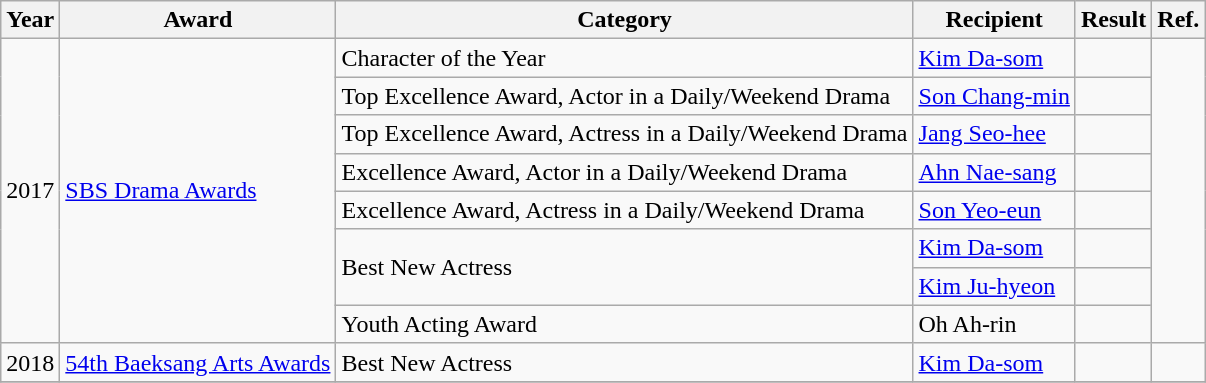<table class="wikitable">
<tr>
<th>Year</th>
<th>Award</th>
<th>Category</th>
<th>Recipient</th>
<th>Result</th>
<th>Ref.</th>
</tr>
<tr>
<td rowspan=8>2017</td>
<td rowspan=8><a href='#'>SBS Drama Awards</a></td>
<td>Character of the Year</td>
<td><a href='#'>Kim Da-som</a></td>
<td></td>
<td rowspan=8></td>
</tr>
<tr>
<td>Top Excellence Award, Actor in a Daily/Weekend Drama</td>
<td><a href='#'>Son Chang-min</a></td>
<td></td>
</tr>
<tr>
<td>Top Excellence Award, Actress in a Daily/Weekend Drama</td>
<td><a href='#'>Jang Seo-hee</a></td>
<td></td>
</tr>
<tr>
<td>Excellence Award, Actor in a Daily/Weekend Drama</td>
<td><a href='#'>Ahn Nae-sang</a></td>
<td></td>
</tr>
<tr>
<td>Excellence Award, Actress in a Daily/Weekend Drama</td>
<td><a href='#'>Son Yeo-eun</a></td>
<td></td>
</tr>
<tr>
<td rowspan=2>Best New Actress</td>
<td><a href='#'>Kim Da-som</a></td>
<td></td>
</tr>
<tr>
<td><a href='#'>Kim Ju-hyeon</a></td>
<td></td>
</tr>
<tr>
<td>Youth Acting Award</td>
<td>Oh Ah-rin</td>
<td></td>
</tr>
<tr>
<td>2018</td>
<td><a href='#'>54th Baeksang Arts Awards</a></td>
<td>Best New Actress</td>
<td><a href='#'>Kim Da-som</a></td>
<td></td>
<td></td>
</tr>
<tr>
</tr>
</table>
